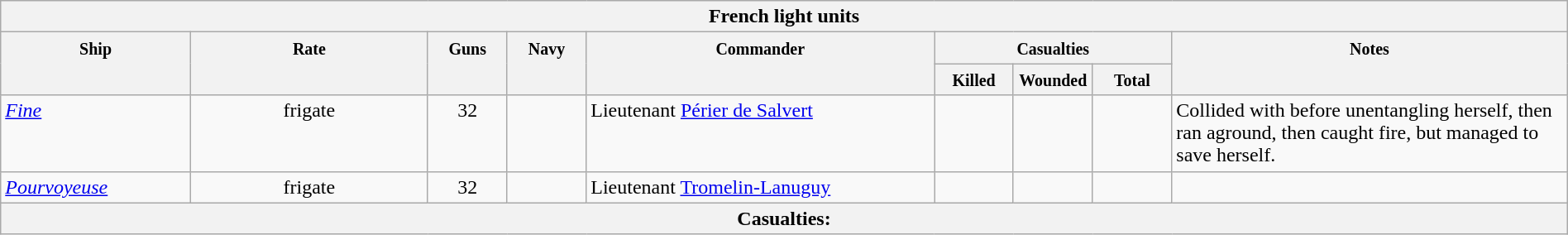<table class="wikitable" border="1" style="width:100%;">
<tr style="vertical-align:top;">
<th colspan="11" bgcolor="white">French light units</th>
</tr>
<tr valign="top"|- style="vertical-align:top;">
<th width=12%; align= center rowspan=2><small> Ship </small></th>
<th width=15%; align= center rowspan=2><small> Rate </small></th>
<th width=5%; align= center rowspan=2><small> Guns </small></th>
<th width=5%; align= center rowspan=2><small> Navy </small></th>
<th width=22%; align= center rowspan=2><small> Commander </small></th>
<th width=15%; align= center colspan=3><small>Casualties</small></th>
<th width=25%; align= center rowspan=2><small>Notes</small></th>
</tr>
<tr style="vertical-align:top;">
<th width=5%; align= center><small> Killed </small></th>
<th width=5%; align= center><small> Wounded </small></th>
<th width=5%; align= center><small> Total</small></th>
</tr>
<tr style="vertical-align:top;">
<td align= left><a href='#'><em>Fine</em></a></td>
<td align= center>frigate</td>
<td align= center>32</td>
<td align= center></td>
<td align= left>Lieutenant <a href='#'>Périer de Salvert</a></td>
<td align= right></td>
<td align= right></td>
<td align= right></td>
<td align= left>Collided with  before unentangling herself, then ran aground, then caught fire, but managed to save herself.</td>
</tr>
<tr style="vertical-align:top;">
<td align= left><a href='#'><em>Pourvoyeuse</em></a></td>
<td align= center>frigate</td>
<td align= center>32</td>
<td align= center></td>
<td align= left>Lieutenant <a href='#'>Tromelin-Lanuguy</a></td>
<td align= right></td>
<td align= right></td>
<td align= right></td>
<td align= left></td>
</tr>
<tr style="vertical-align:top;">
<th colspan="11" bgcolor="white">Casualties:</th>
</tr>
</table>
